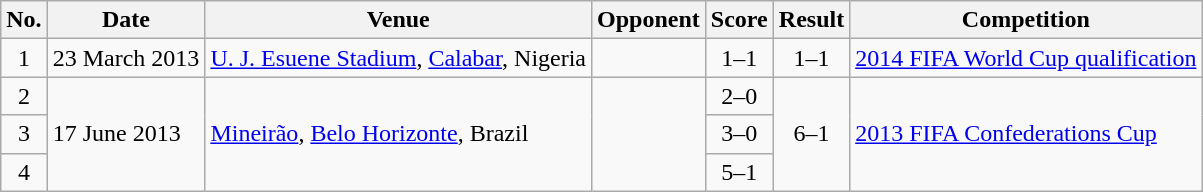<table class="wikitable sortable">
<tr>
<th scope="col">No.</th>
<th scope="col">Date</th>
<th scope="col">Venue</th>
<th scope="col">Opponent</th>
<th scope="col">Score</th>
<th scope="col">Result</th>
<th scope="col">Competition</th>
</tr>
<tr>
<td style="text-align:center">1</td>
<td>23 March 2013</td>
<td><a href='#'>U. J. Esuene Stadium</a>, <a href='#'>Calabar</a>, Nigeria</td>
<td></td>
<td style="text-align:center">1–1</td>
<td style="text-align:center">1–1</td>
<td><a href='#'>2014 FIFA World Cup qualification</a></td>
</tr>
<tr>
<td style="text-align:center">2</td>
<td rowspan="3">17 June 2013</td>
<td rowspan="3"><a href='#'>Mineirão</a>, <a href='#'>Belo Horizonte</a>, Brazil</td>
<td rowspan="3"></td>
<td style="text-align:center">2–0</td>
<td rowspan="3" style="text-align:center">6–1</td>
<td rowspan="3"><a href='#'>2013 FIFA Confederations Cup</a></td>
</tr>
<tr>
<td style="text-align:center">3</td>
<td style="text-align:center">3–0</td>
</tr>
<tr>
<td style="text-align:center">4</td>
<td style="text-align:center">5–1</td>
</tr>
</table>
